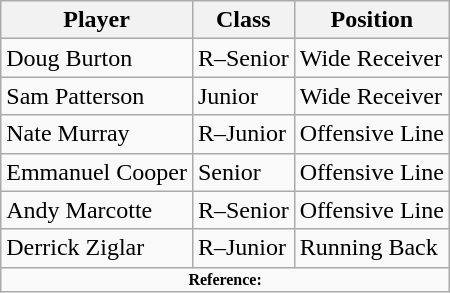<table class="wikitable" border="1">
<tr>
<th>Player</th>
<th>Class</th>
<th>Position</th>
</tr>
<tr>
<td>Doug Burton</td>
<td>R–Senior</td>
<td>Wide Receiver</td>
</tr>
<tr>
<td>Sam Patterson</td>
<td>Junior</td>
<td>Wide Receiver</td>
</tr>
<tr>
<td>Nate Murray</td>
<td>R–Junior</td>
<td>Offensive Line</td>
</tr>
<tr>
<td>Emmanuel Cooper</td>
<td>Senior</td>
<td>Offensive Line</td>
</tr>
<tr>
<td>Andy Marcotte</td>
<td>R–Senior</td>
<td>Offensive Line</td>
</tr>
<tr>
<td>Derrick Ziglar</td>
<td>R–Junior</td>
<td>Running Back</td>
</tr>
<tr>
<td colspan="3" style="font-size: 8pt" align="center"><strong>Reference:</strong></td>
</tr>
</table>
